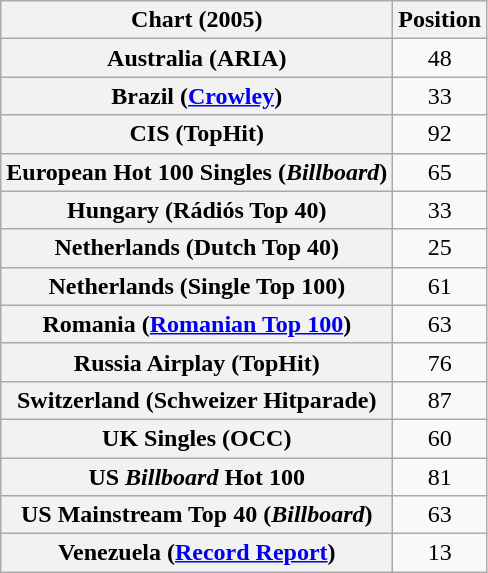<table class="wikitable sortable plainrowheaders" style="text-align:center">
<tr>
<th>Chart (2005)</th>
<th>Position</th>
</tr>
<tr>
<th scope="row">Australia (ARIA)</th>
<td>48</td>
</tr>
<tr>
<th scope="row">Brazil (<a href='#'>Crowley</a>)</th>
<td>33</td>
</tr>
<tr>
<th scope="row">CIS (TopHit)</th>
<td>92</td>
</tr>
<tr>
<th scope="row">European Hot 100 Singles (<em>Billboard</em>)</th>
<td>65</td>
</tr>
<tr>
<th scope="row">Hungary (Rádiós Top 40)</th>
<td>33</td>
</tr>
<tr>
<th scope="row">Netherlands (Dutch Top 40)</th>
<td>25</td>
</tr>
<tr>
<th scope="row">Netherlands (Single Top 100)</th>
<td>61</td>
</tr>
<tr>
<th scope="row">Romania (<a href='#'>Romanian Top 100</a>)</th>
<td>63</td>
</tr>
<tr>
<th scope="row">Russia Airplay (TopHit)</th>
<td>76</td>
</tr>
<tr>
<th scope="row">Switzerland (Schweizer Hitparade)</th>
<td>87</td>
</tr>
<tr>
<th scope="row">UK Singles (OCC)</th>
<td>60</td>
</tr>
<tr>
<th scope="row">US <em>Billboard</em> Hot 100</th>
<td>81</td>
</tr>
<tr>
<th scope="row">US Mainstream Top 40 (<em>Billboard</em>)</th>
<td>63</td>
</tr>
<tr>
<th scope="row">Venezuela (<a href='#'>Record Report</a>)</th>
<td>13</td>
</tr>
</table>
